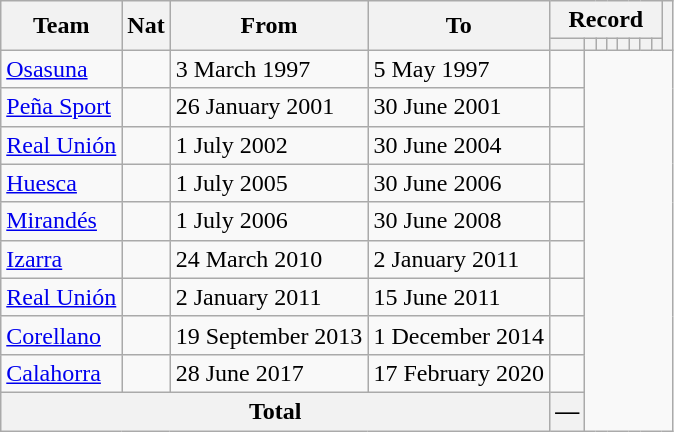<table class="wikitable" style="text-align: center">
<tr>
<th rowspan="2">Team</th>
<th rowspan="2">Nat</th>
<th rowspan="2">From</th>
<th rowspan="2">To</th>
<th colspan="8">Record</th>
<th rowspan=2></th>
</tr>
<tr>
<th></th>
<th></th>
<th></th>
<th></th>
<th></th>
<th></th>
<th></th>
<th></th>
</tr>
<tr>
<td align=left><a href='#'>Osasuna</a></td>
<td></td>
<td align=left>3 March 1997</td>
<td align=left>5 May 1997<br></td>
<td></td>
</tr>
<tr>
<td align=left><a href='#'>Peña Sport</a></td>
<td></td>
<td align=left>26 January 2001</td>
<td align=left>30 June 2001<br></td>
<td></td>
</tr>
<tr>
<td align=left><a href='#'>Real Unión</a></td>
<td></td>
<td align=left>1 July 2002</td>
<td align=left>30 June 2004<br></td>
<td></td>
</tr>
<tr>
<td align=left><a href='#'>Huesca</a></td>
<td></td>
<td align=left>1 July 2005</td>
<td align=left>30 June 2006<br></td>
<td></td>
</tr>
<tr>
<td align=left><a href='#'>Mirandés</a></td>
<td></td>
<td align=left>1 July 2006</td>
<td align=left>30 June 2008<br></td>
<td></td>
</tr>
<tr>
<td align=left><a href='#'>Izarra</a></td>
<td></td>
<td align=left>24 March 2010</td>
<td align=left>2 January 2011<br></td>
<td></td>
</tr>
<tr>
<td align=left><a href='#'>Real Unión</a></td>
<td></td>
<td align=left>2 January 2011</td>
<td align=left>15 June 2011<br></td>
<td></td>
</tr>
<tr>
<td align=left><a href='#'>Corellano</a></td>
<td></td>
<td align=left>19 September 2013</td>
<td align=left>1 December 2014<br></td>
<td></td>
</tr>
<tr>
<td align=left><a href='#'>Calahorra</a></td>
<td></td>
<td align=left>28 June 2017</td>
<td align=left>17 February 2020<br></td>
<td></td>
</tr>
<tr>
<th colspan="4">Total<br></th>
<th>—</th>
</tr>
</table>
